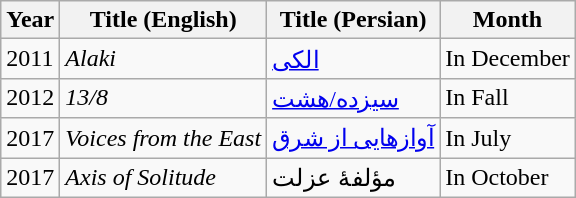<table class="wikitable">
<tr>
<th>Year</th>
<th>Title (English)</th>
<th>Title (Persian)</th>
<th>Month</th>
</tr>
<tr>
<td>2011</td>
<td><em>Alaki</em></td>
<td><a href='#'>الکی</a></td>
<td>In December</td>
</tr>
<tr>
<td>2012</td>
<td><em>13/8</em></td>
<td><a href='#'>سیزده/هشت</a></td>
<td>In Fall</td>
</tr>
<tr>
<td>2017</td>
<td><em>Voices from the East</em></td>
<td><a href='#'>آوازهایی از شرق</a></td>
<td>In July</td>
</tr>
<tr>
<td>2017</td>
<td><em>Axis of Solitude</em></td>
<td>مؤلفۀ عزلت</td>
<td>In October</td>
</tr>
</table>
